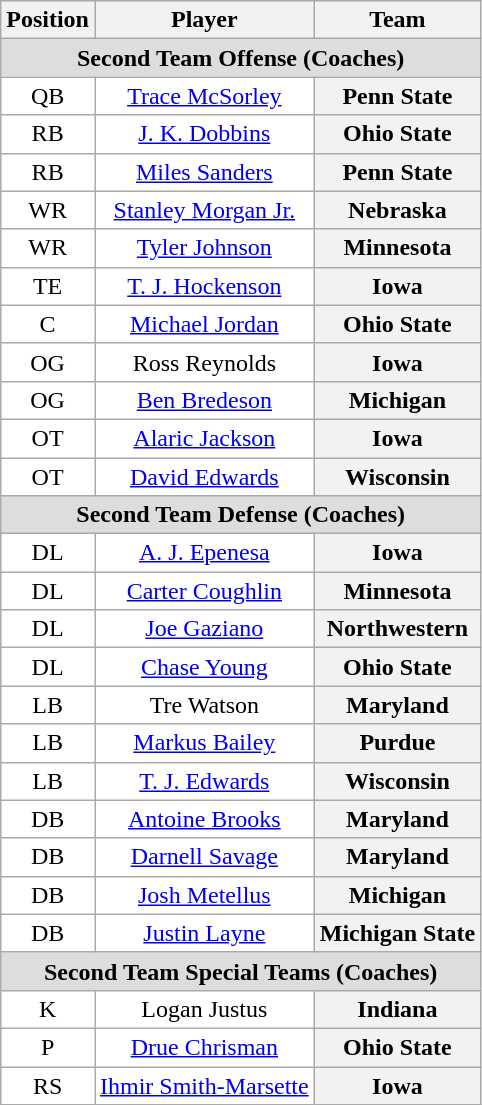<table class="wikitable sortable">
<tr>
<th>Position</th>
<th>Player</th>
<th>Team</th>
</tr>
<tr>
<td colspan="3" style="text-align:center; background:#ddd;"><strong>Second Team Offense (Coaches)</strong></td>
</tr>
<tr style="text-align:center;">
<td style="background:white">QB</td>
<td style="background:white"><a href='#'>Trace McSorley</a></td>
<th style=>Penn State</th>
</tr>
<tr style="text-align:center;">
<td style="background:white">RB</td>
<td style="background:white"><a href='#'>J. K. Dobbins</a></td>
<th style=>Ohio State</th>
</tr>
<tr style="text-align:center;">
<td style="background:white">RB</td>
<td style="background:white"><a href='#'>Miles Sanders</a></td>
<th style=>Penn State</th>
</tr>
<tr style="text-align:center;">
<td style="background:white">WR</td>
<td style="background:white"><a href='#'>Stanley Morgan Jr.</a></td>
<th style=>Nebraska</th>
</tr>
<tr style="text-align:center;">
<td style="background:white">WR</td>
<td style="background:white"><a href='#'>Tyler Johnson</a></td>
<th style=>Minnesota</th>
</tr>
<tr style="text-align:center;">
<td style="background:white">TE</td>
<td style="background:white"><a href='#'>T. J. Hockenson</a></td>
<th style=>Iowa</th>
</tr>
<tr style="text-align:center;">
<td style="background:white">C</td>
<td style="background:white"><a href='#'>Michael Jordan</a></td>
<th style=>Ohio State</th>
</tr>
<tr style="text-align:center;">
<td style="background:white">OG</td>
<td style="background:white">Ross Reynolds</td>
<th style=>Iowa</th>
</tr>
<tr style="text-align:center;">
<td style="background:white">OG</td>
<td style="background:white"><a href='#'>Ben Bredeson</a></td>
<th style=>Michigan</th>
</tr>
<tr style="text-align:center;">
<td style="background:white">OT</td>
<td style="background:white"><a href='#'>Alaric Jackson</a></td>
<th style=>Iowa</th>
</tr>
<tr style="text-align:center;">
<td style="background:white">OT</td>
<td style="background:white"><a href='#'>David Edwards</a></td>
<th style=>Wisconsin</th>
</tr>
<tr>
<td colspan="3" style="text-align:center; background:#ddd;"><strong>Second Team Defense (Coaches)</strong></td>
</tr>
<tr style="text-align:center;">
<td style="background:white">DL</td>
<td style="background:white"><a href='#'>A. J. Epenesa</a></td>
<th style=>Iowa</th>
</tr>
<tr style="text-align:center;">
<td style="background:white">DL</td>
<td style="background:white"><a href='#'>Carter Coughlin</a></td>
<th style=>Minnesota</th>
</tr>
<tr style="text-align:center;">
<td style="background:white">DL</td>
<td style="background:white"><a href='#'>Joe Gaziano</a></td>
<th style=>Northwestern</th>
</tr>
<tr style="text-align:center;">
<td style="background:white">DL</td>
<td style="background:white"><a href='#'>Chase Young</a></td>
<th style=>Ohio State</th>
</tr>
<tr style="text-align:center;">
<td style="background:white">LB</td>
<td style="background:white">Tre Watson</td>
<th style=>Maryland</th>
</tr>
<tr style="text-align:center;">
<td style="background:white">LB</td>
<td style="background:white"><a href='#'>Markus Bailey</a></td>
<th style=>Purdue</th>
</tr>
<tr style="text-align:center;">
<td style="background:white">LB</td>
<td style="background:white"><a href='#'>T. J. Edwards</a></td>
<th style=>Wisconsin</th>
</tr>
<tr style="text-align:center;">
<td style="background:white">DB</td>
<td style="background:white"><a href='#'>Antoine Brooks</a></td>
<th style=>Maryland</th>
</tr>
<tr style="text-align:center;">
<td style="background:white">DB</td>
<td style="background:white"><a href='#'>Darnell Savage</a></td>
<th style=>Maryland</th>
</tr>
<tr style="text-align:center;">
<td style="background:white">DB</td>
<td style="background:white"><a href='#'>Josh Metellus</a></td>
<th style=>Michigan</th>
</tr>
<tr style="text-align:center;">
<td style="background:white">DB</td>
<td style="background:white"><a href='#'>Justin Layne</a></td>
<th style=>Michigan State</th>
</tr>
<tr>
<td colspan="3" style="text-align:center; background:#ddd;"><strong>Second Team Special Teams (Coaches)</strong></td>
</tr>
<tr style="text-align:center;">
<td style="background:white">K</td>
<td style="background:white">Logan Justus</td>
<th style=>Indiana</th>
</tr>
<tr style="text-align:center;">
<td style="background:white">P</td>
<td style="background:white"><a href='#'>Drue Chrisman</a></td>
<th style=>Ohio State</th>
</tr>
<tr style="text-align:center;">
<td style="background:white">RS</td>
<td style="background:white"><a href='#'>Ihmir Smith-Marsette</a></td>
<th style=>Iowa</th>
</tr>
</table>
